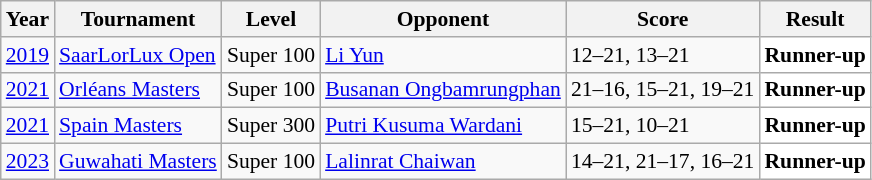<table class="sortable wikitable" style="font-size: 90%;">
<tr>
<th>Year</th>
<th>Tournament</th>
<th>Level</th>
<th>Opponent</th>
<th>Score</th>
<th>Result</th>
</tr>
<tr>
<td align="center"><a href='#'>2019</a></td>
<td align="left"><a href='#'>SaarLorLux Open</a></td>
<td align="left">Super 100</td>
<td align="left"> <a href='#'>Li Yun</a></td>
<td align="left">12–21, 13–21</td>
<td style="text-align:left; background:white"> <strong>Runner-up</strong></td>
</tr>
<tr>
<td align="center"><a href='#'>2021</a></td>
<td align="left"><a href='#'>Orléans Masters</a></td>
<td align="left">Super 100</td>
<td align="left"> <a href='#'>Busanan Ongbamrungphan</a></td>
<td align="left">21–16, 15–21, 19–21</td>
<td style="text-align:left; background:white"> <strong>Runner-up</strong></td>
</tr>
<tr>
<td align="center"><a href='#'>2021</a></td>
<td align="left"><a href='#'>Spain Masters</a></td>
<td align="left">Super 300</td>
<td align="left"> <a href='#'>Putri Kusuma Wardani</a></td>
<td align="left">15–21, 10–21</td>
<td style="text-align:left; background:white"> <strong>Runner-up</strong></td>
</tr>
<tr>
<td align="center"><a href='#'>2023</a></td>
<td align="left"><a href='#'>Guwahati Masters</a></td>
<td align="left">Super 100</td>
<td align="left"> <a href='#'>Lalinrat Chaiwan</a></td>
<td align="left">14–21, 21–17, 16–21</td>
<td style="text-align:left; background:white"> <strong>Runner-up</strong></td>
</tr>
</table>
